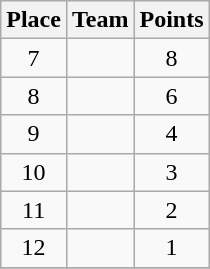<table class="wikitable" style="text-align:center; padding-bottom:0;">
<tr>
<th>Place</th>
<th style="text-align:left;">Team</th>
<th>Points</th>
</tr>
<tr>
<td>7</td>
<td align=left></td>
<td>8</td>
</tr>
<tr>
<td>8</td>
<td align=left></td>
<td>6</td>
</tr>
<tr>
<td>9</td>
<td align=left></td>
<td>4</td>
</tr>
<tr>
<td>10</td>
<td align=left></td>
<td>3</td>
</tr>
<tr>
<td>11</td>
<td align=left></td>
<td>2</td>
</tr>
<tr>
<td>12</td>
<td align=left></td>
<td>1</td>
</tr>
<tr>
</tr>
</table>
